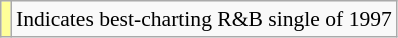<table class="wikitable" style="font-size:90%;">
<tr>
<td style="background-color:#FFFF99"></td>
<td>Indicates best-charting R&B single of 1997</td>
</tr>
</table>
